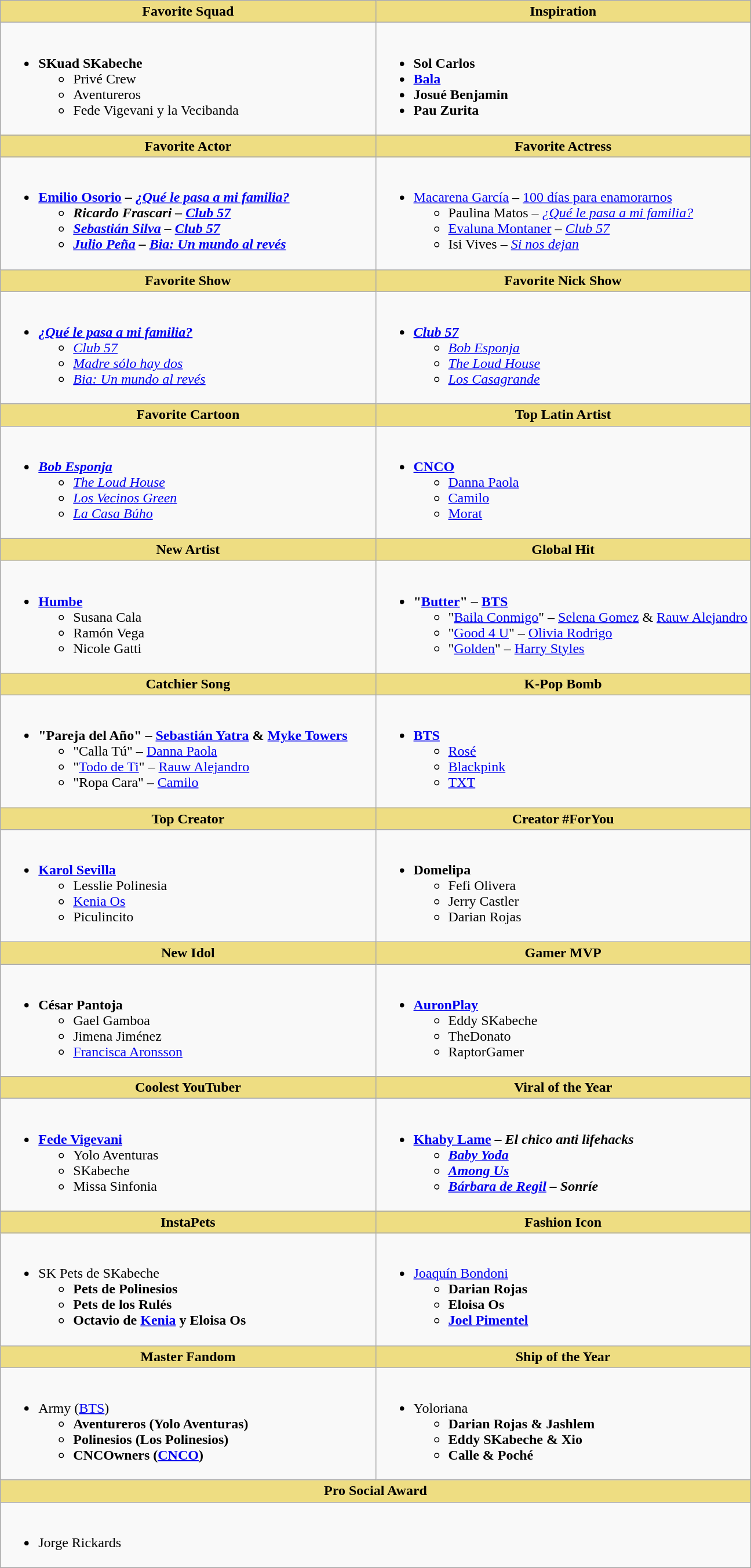<table class="wikitable">
<tr>
<th style="background:#EEDD82;width:50%">Favorite Squad</th>
<th style="background:#EEDD82;width:50%">Inspiration</th>
</tr>
<tr>
<td valign="top"><br><ul><li> <strong>SKuad SKabeche</strong><ul><li>Privé Crew</li><li>Aventureros</li><li>Fede Vigevani y la Vecibanda</li></ul></li></ul></td>
<td valign="top"><br><ul><li> <strong>Sol Carlos</strong></li><li> <strong><a href='#'>Bala</a></strong></li><li> <strong>Josué Benjamin</strong></li><li> <strong>Pau Zurita</strong></li></ul></td>
</tr>
<tr>
<th style="background:#EEDD82;width:50%">Favorite Actor</th>
<th style="background:#EEDD82;width:50%">Favorite Actress</th>
</tr>
<tr>
<td valign="top"><br><ul><li> <strong><a href='#'>Emilio Osorio</a> – <em><a href='#'>¿Qué le pasa a mi familia?</a><strong><em><ul><li>Ricardo Frascari – </em><a href='#'>Club 57</a><em></li><li><a href='#'>Sebastián Silva</a> – </em><a href='#'>Club 57</a><em></li><li><a href='#'>Julio Peña</a> – </em><a href='#'>Bia: Un mundo al revés</a><em></li></ul></li></ul></td>
<td valign="top"><br><ul><li> </strong><a href='#'>Macarena García</a> – </em><a href='#'>100 días para enamorarnos</a></em></strong><ul><li>Paulina Matos – <em><a href='#'>¿Qué le pasa a mi familia?</a></em></li><li><a href='#'>Evaluna Montaner</a> – <em><a href='#'>Club 57</a></em></li><li>Isi Vives – <em><a href='#'>Si nos dejan</a></em></li></ul></li></ul></td>
</tr>
<tr>
<th style="background:#EEDD82;width:50%">Favorite Show</th>
<th style="background:#EEDD82;width:50%">Favorite Nick Show</th>
</tr>
<tr>
<td valign="top"><br><ul><li> <strong><em><a href='#'>¿Qué le pasa a mi familia?</a></em></strong><ul><li><em><a href='#'>Club 57</a></em></li><li><em><a href='#'>Madre sólo hay dos</a></em></li><li><em><a href='#'>Bia: Un mundo al revés</a></em></li></ul></li></ul></td>
<td valign="top"><br><ul><li> <strong><em><a href='#'>Club 57</a></em></strong><ul><li><em><a href='#'>Bob Esponja</a></em></li><li><em><a href='#'>The Loud House</a></em></li><li><em><a href='#'>Los Casagrande</a></em></li></ul></li></ul></td>
</tr>
<tr>
<th style="background:#EEDD82;width:50%">Favorite Cartoon</th>
<th style="background:#EEDD82;width:50%">Top Latin Artist</th>
</tr>
<tr>
<td valign="top"><br><ul><li> <strong><em><a href='#'>Bob Esponja</a></em></strong><ul><li><em><a href='#'>The Loud House</a></em></li><li><em><a href='#'>Los Vecinos Green</a></em></li><li><em><a href='#'>La Casa Búho</a></em></li></ul></li></ul></td>
<td valign="top"><br><ul><li> <strong><a href='#'>CNCO</a></strong><ul><li><a href='#'>Danna Paola</a></li><li><a href='#'>Camilo</a></li><li><a href='#'>Morat</a></li></ul></li></ul></td>
</tr>
<tr>
<th style="background:#EEDD82;width:50%">New Artist</th>
<th style="background:#EEDD82;width:50%">Global Hit</th>
</tr>
<tr>
<td valign="top"><br><ul><li> <strong><a href='#'>Humbe</a></strong><ul><li>Susana Cala</li><li>Ramón Vega</li><li>Nicole Gatti</li></ul></li></ul></td>
<td valign="top"><br><ul><li> <strong>"<a href='#'>Butter</a>" – <a href='#'>BTS</a></strong><ul><li>"<a href='#'>Baila Conmigo</a>" – <a href='#'>Selena Gomez</a> & <a href='#'>Rauw Alejandro</a></li><li>"<a href='#'>Good 4 U</a>" – <a href='#'>Olivia Rodrigo</a></li><li>"<a href='#'>Golden</a>" – <a href='#'>Harry Styles</a></li></ul></li></ul></td>
</tr>
<tr>
<th style="background:#EEDD82;width:50%">Catchier Song</th>
<th style="background:#EEDD82;width:50%">K-Pop Bomb</th>
</tr>
<tr>
<td valign="top"><br><ul><li> <strong>"Pareja del Año" – <a href='#'>Sebastián Yatra</a> & <a href='#'>Myke Towers</a></strong><ul><li>"Calla Tú" – <a href='#'>Danna Paola</a></li><li>"<a href='#'>Todo de Ti</a>" – <a href='#'>Rauw Alejandro</a></li><li>"Ropa Cara" – <a href='#'>Camilo</a></li></ul></li></ul></td>
<td valign="top"><br><ul><li> <strong><a href='#'>BTS</a></strong><ul><li><a href='#'>Rosé</a></li><li><a href='#'>Blackpink</a></li><li><a href='#'>TXT</a></li></ul></li></ul></td>
</tr>
<tr>
<th style="background:#EEDD82;width:50%">Top Creator</th>
<th style="background:#EEDD82;width:50%">Creator #ForYou</th>
</tr>
<tr>
<td valign="top"><br><ul><li> <strong><a href='#'>Karol Sevilla</a></strong><ul><li>Lesslie Polinesia</li><li><a href='#'>Kenia Os</a></li><li>Piculincito</li></ul></li></ul></td>
<td valign="top"><br><ul><li> <strong>Domelipa</strong><ul><li>Fefi Olivera</li><li>Jerry Castler</li><li>Darian Rojas</li></ul></li></ul></td>
</tr>
<tr>
<th style="background:#EEDD82;width:50%">New Idol</th>
<th style="background:#EEDD82;width:50%">Gamer MVP</th>
</tr>
<tr>
<td valign="top"><br><ul><li> <strong>César Pantoja</strong><ul><li>Gael Gamboa</li><li>Jimena Jiménez</li><li><a href='#'>Francisca Aronsson</a></li></ul></li></ul></td>
<td valign="top"><br><ul><li> <strong><a href='#'>AuronPlay</a></strong><ul><li>Eddy SKabeche</li><li>TheDonato</li><li>RaptorGamer</li></ul></li></ul></td>
</tr>
<tr>
<th style="background:#EEDD82;width:50%">Coolest YouTuber</th>
<th style="background:#EEDD82;width:50%">Viral of the Year</th>
</tr>
<tr>
<td valign="top"><br><ul><li> <strong><a href='#'>Fede Vigevani</a></strong><ul><li>Yolo Aventuras</li><li>SKabeche</li><li>Missa Sinfonia</li></ul></li></ul></td>
<td valign="top"><br><ul><li> <strong><a href='#'>Khaby Lame</a> – <em>El chico anti lifehacks<strong><em><ul><li><a href='#'>Baby Yoda</a></li><li><a href='#'>Among Us</a></li><li><a href='#'>Bárbara de Regil</a> – </em>Sonríe<em></li></ul></li></ul></td>
</tr>
<tr>
<th style="background:#EEDD82;width:50%">InstaPets</th>
<th style="background:#EEDD82;width:50%">Fashion Icon</th>
</tr>
<tr>
<td valign="top"><br><ul><li> </strong>SK Pets de SKabeche<strong><ul><li>Pets de Polinesios</li><li>Pets de los Rulés</li><li>Octavio de <a href='#'>Kenia</a> y Eloisa Os</li></ul></li></ul></td>
<td valign="top"><br><ul><li> </strong><a href='#'>Joaquín Bondoni</a><strong><ul><li>Darian Rojas</li><li>Eloisa Os</li><li><a href='#'>Joel Pimentel</a></li></ul></li></ul></td>
</tr>
<tr>
<th style="background:#EEDD82;width:50%">Master Fandom</th>
<th style="background:#EEDD82;width:50%">Ship of the Year</th>
</tr>
<tr>
<td valign="top"><br><ul><li> </strong>Army (<a href='#'>BTS</a>)<strong><ul><li>Aventureros (Yolo Aventuras)</li><li>Polinesios (Los Polinesios)</li><li>CNCOwners (<a href='#'>CNCO</a>)</li></ul></li></ul></td>
<td valign="top"><br><ul><li> </strong>Yoloriana<strong><ul><li>Darian Rojas & Jashlem</li><li>Eddy SKabeche & Xio</li><li>Calle & Poché</li></ul></li></ul></td>
</tr>
<tr>
<th colspan="2" style="background:#EEDD82;width:50%">Pro Social Award</th>
</tr>
<tr>
<td colspan="2" valign="top"><br><ul><li> </strong>Jorge Rickards<strong></li></ul></td>
</tr>
</table>
